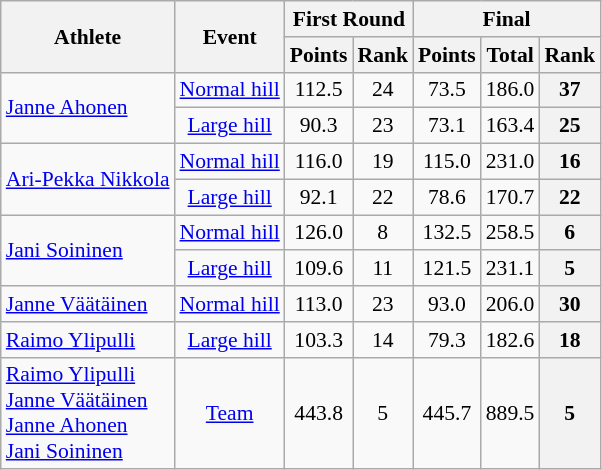<table class="wikitable" style="font-size:90%; text-align:center">
<tr>
<th rowspan="2">Athlete</th>
<th rowspan="2">Event</th>
<th colspan="2">First Round</th>
<th colspan="3">Final</th>
</tr>
<tr>
<th>Points</th>
<th>Rank</th>
<th>Points</th>
<th>Total</th>
<th>Rank</th>
</tr>
<tr>
<td align=left rowspan=2><a href='#'>Janne Ahonen</a></td>
<td><a href='#'>Normal hill</a></td>
<td>112.5</td>
<td>24</td>
<td>73.5</td>
<td>186.0</td>
<th>37</th>
</tr>
<tr>
<td><a href='#'>Large hill</a></td>
<td>90.3</td>
<td>23</td>
<td>73.1</td>
<td>163.4</td>
<th>25</th>
</tr>
<tr>
<td align=left rowspan=2><a href='#'>Ari-Pekka Nikkola</a></td>
<td><a href='#'>Normal hill</a></td>
<td>116.0</td>
<td>19</td>
<td>115.0</td>
<td>231.0</td>
<th>16</th>
</tr>
<tr>
<td><a href='#'>Large hill</a></td>
<td>92.1</td>
<td>22</td>
<td>78.6</td>
<td>170.7</td>
<th>22</th>
</tr>
<tr>
<td align=left rowspan=2><a href='#'>Jani Soininen</a></td>
<td><a href='#'>Normal hill</a></td>
<td>126.0</td>
<td>8</td>
<td>132.5</td>
<td>258.5</td>
<th>6</th>
</tr>
<tr>
<td><a href='#'>Large hill</a></td>
<td>109.6</td>
<td>11</td>
<td>121.5</td>
<td>231.1</td>
<th>5</th>
</tr>
<tr>
<td align=left><a href='#'>Janne Väätäinen</a></td>
<td><a href='#'>Normal hill</a></td>
<td>113.0</td>
<td>23</td>
<td>93.0</td>
<td>206.0</td>
<th>30</th>
</tr>
<tr>
<td align=left><a href='#'>Raimo Ylipulli</a></td>
<td><a href='#'>Large hill</a></td>
<td>103.3</td>
<td>14</td>
<td>79.3</td>
<td>182.6</td>
<th>18</th>
</tr>
<tr>
<td align=left><a href='#'>Raimo Ylipulli</a><br><a href='#'>Janne Väätäinen</a><br><a href='#'>Janne Ahonen</a><br><a href='#'>Jani Soininen</a></td>
<td><a href='#'>Team</a></td>
<td>443.8</td>
<td>5</td>
<td>445.7</td>
<td>889.5</td>
<th>5</th>
</tr>
</table>
